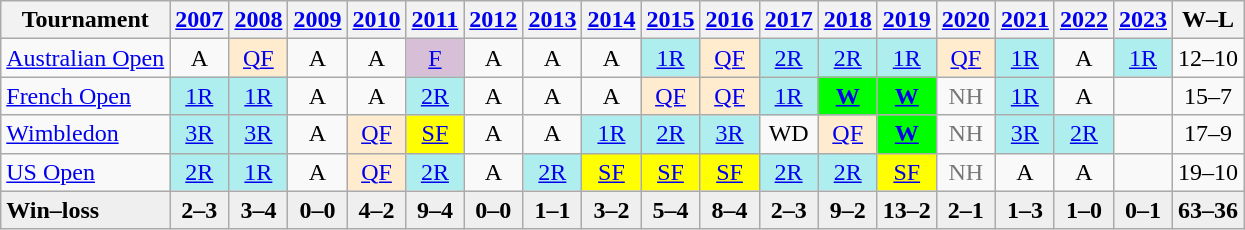<table class=wikitable style=text-align:center>
<tr>
<th>Tournament</th>
<th><a href='#'>2007</a></th>
<th><a href='#'>2008</a></th>
<th><a href='#'>2009</a></th>
<th><a href='#'>2010</a></th>
<th><a href='#'>2011</a></th>
<th><a href='#'>2012</a></th>
<th><a href='#'>2013</a></th>
<th><a href='#'>2014</a></th>
<th><a href='#'>2015</a></th>
<th><a href='#'>2016</a></th>
<th><a href='#'>2017</a></th>
<th><a href='#'>2018</a></th>
<th><a href='#'>2019</a></th>
<th><a href='#'>2020</a></th>
<th><a href='#'>2021</a></th>
<th><a href='#'>2022</a></th>
<th><a href='#'>2023</a></th>
<th>W–L</th>
</tr>
<tr>
<td align=left><a href='#'>Australian Open</a></td>
<td>A</td>
<td bgcolor=#ffebcd><a href='#'>QF</a></td>
<td>A</td>
<td>A</td>
<td bgcolor=#d8bfd8><a href='#'>F</a></td>
<td>A</td>
<td>A</td>
<td>A</td>
<td bgcolor=#afeeee><a href='#'>1R</a></td>
<td bgcolor=#ffebcd><a href='#'>QF</a></td>
<td bgcolor=#afeeee><a href='#'>2R</a></td>
<td bgcolor=#afeeee><a href='#'>2R</a></td>
<td bgcolor=#afeeee><a href='#'>1R</a></td>
<td bgcolor=#ffebcd><a href='#'>QF</a></td>
<td bgcolor=#afeeee><a href='#'>1R</a></td>
<td>A</td>
<td bgcolor=#afeeee><a href='#'>1R</a></td>
<td>12–10</td>
</tr>
<tr>
<td align=left><a href='#'>French Open</a></td>
<td bgcolor=afeeee><a href='#'>1R</a></td>
<td bgcolor=afeeee><a href='#'>1R</a></td>
<td>A</td>
<td>A</td>
<td bgcolor=afeeee><a href='#'>2R</a></td>
<td>A</td>
<td>A</td>
<td>A</td>
<td bgcolor=ffebcd><a href='#'>QF</a></td>
<td bgcolor=ffebcd><a href='#'>QF</a></td>
<td bgcolor=afeeee><a href='#'>1R</a></td>
<td bgcolor=lime><a href='#'><strong>W</strong></a></td>
<td bgcolor=lime><a href='#'><strong>W</strong></a></td>
<td style=color:#767676>NH</td>
<td bgcolor=afeeee><a href='#'>1R</a></td>
<td>A</td>
<td></td>
<td>15–7</td>
</tr>
<tr>
<td align=left><a href='#'>Wimbledon</a></td>
<td bgcolor=#afeeee><a href='#'>3R</a></td>
<td bgcolor=#afeeee><a href='#'>3R</a></td>
<td>A</td>
<td bgcolor=#ffebcd><a href='#'>QF</a></td>
<td bgcolor=yellow><a href='#'>SF</a></td>
<td>A</td>
<td>A</td>
<td bgcolor=#afeeee><a href='#'>1R</a></td>
<td bgcolor=#afeeee><a href='#'>2R</a></td>
<td bgcolor=#afeeee><a href='#'>3R</a></td>
<td>WD</td>
<td bgcolor=#ffebcd><a href='#'>QF</a></td>
<td bgcolor=lime><a href='#'><strong>W</strong></a></td>
<td style=color:#767676>NH</td>
<td bgcolor=#afeeee><a href='#'>3R</a></td>
<td bgcolor=#afeeee><a href='#'>2R</a></td>
<td></td>
<td>17–9</td>
</tr>
<tr>
<td align=left><a href='#'>US Open</a></td>
<td bgcolor=#afeeee><a href='#'>2R</a></td>
<td bgcolor=#afeeee><a href='#'>1R</a></td>
<td>A</td>
<td bgcolor=#ffebcd><a href='#'>QF</a></td>
<td bgcolor=#afeeee><a href='#'>2R</a></td>
<td>A</td>
<td bgcolor=#afeeee><a href='#'>2R</a></td>
<td bgcolor=yellow><a href='#'>SF</a></td>
<td bgcolor=yellow><a href='#'>SF</a></td>
<td bgcolor=yellow><a href='#'>SF</a></td>
<td bgcolor=#afeeee><a href='#'>2R</a></td>
<td bgcolor=#afeeee><a href='#'>2R</a></td>
<td bgcolor=yellow><a href='#'>SF</a></td>
<td style=color:#767676>NH</td>
<td>A</td>
<td>A</td>
<td></td>
<td>19–10</td>
</tr>
<tr style=background:#efefef;font-weight:bold>
<td style=text-align:left>Win–loss</td>
<td>2–3</td>
<td>3–4</td>
<td>0–0</td>
<td>4–2</td>
<td>9–4</td>
<td>0–0</td>
<td>1–1</td>
<td>3–2</td>
<td>5–4</td>
<td>8–4</td>
<td>2–3</td>
<td>9–2</td>
<td>13–2</td>
<td>2–1</td>
<td>1–3</td>
<td>1–0</td>
<td>0–1</td>
<td>63–36</td>
</tr>
</table>
